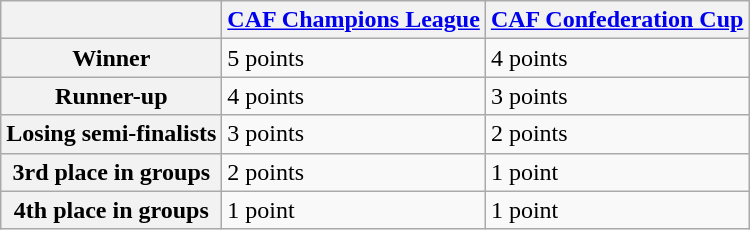<table class="wikitable">
<tr>
<th></th>
<th><a href='#'>CAF Champions League</a></th>
<th><a href='#'>CAF Confederation Cup</a></th>
</tr>
<tr>
<th>Winner</th>
<td>5 points</td>
<td>4 points</td>
</tr>
<tr>
<th>Runner-up</th>
<td>4 points</td>
<td>3 points</td>
</tr>
<tr>
<th>Losing semi-finalists</th>
<td>3 points</td>
<td>2 points</td>
</tr>
<tr>
<th>3rd place in groups</th>
<td>2 points</td>
<td>1 point</td>
</tr>
<tr>
<th>4th place in groups</th>
<td>1 point</td>
<td>1 point</td>
</tr>
</table>
